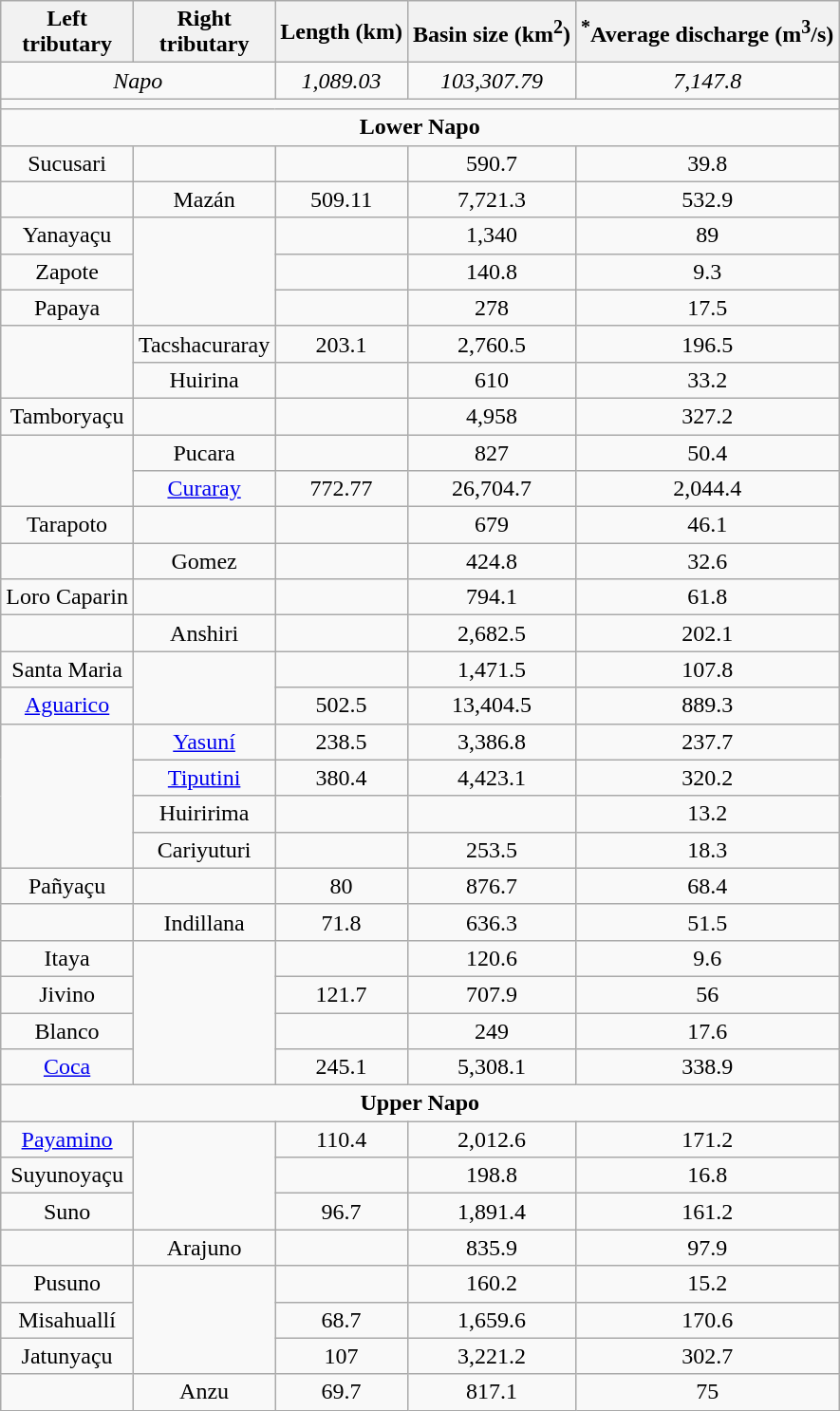<table class="wikitable" style="text-align:center;">
<tr>
<th>Left<br>tributary</th>
<th>Right<br>tributary</th>
<th>Length (km)</th>
<th>Basin size (km<sup>2</sup>)</th>
<th><sup>*</sup>Average discharge (m<sup>3</sup>/s)</th>
</tr>
<tr>
<td colspan="2"><em>Napo</em></td>
<td><em>1,089.03</em></td>
<td><em>103,307.79</em></td>
<td><em>7,147.8</em></td>
</tr>
<tr>
<td colspan="5"></td>
</tr>
<tr>
<td colspan="5"><strong>Lower Napo</strong></td>
</tr>
<tr>
<td>Sucusari</td>
<td></td>
<td></td>
<td>590.7</td>
<td>39.8</td>
</tr>
<tr>
<td></td>
<td>Mazán</td>
<td>509.11</td>
<td>7,721.3</td>
<td>532.9</td>
</tr>
<tr>
<td>Yanayaçu</td>
<td rowspan="3"></td>
<td></td>
<td>1,340</td>
<td>89</td>
</tr>
<tr>
<td>Zapote</td>
<td></td>
<td>140.8</td>
<td>9.3</td>
</tr>
<tr>
<td>Papaya</td>
<td></td>
<td>278</td>
<td>17.5</td>
</tr>
<tr>
<td rowspan="2"></td>
<td>Tacshacuraray</td>
<td>203.1</td>
<td>2,760.5</td>
<td>196.5</td>
</tr>
<tr>
<td>Huirina</td>
<td></td>
<td>610</td>
<td>33.2</td>
</tr>
<tr>
<td>Tamboryaçu</td>
<td></td>
<td></td>
<td>4,958</td>
<td>327.2</td>
</tr>
<tr>
<td rowspan="2"></td>
<td>Pucara</td>
<td></td>
<td>827</td>
<td>50.4</td>
</tr>
<tr>
<td><a href='#'>Curaray</a></td>
<td>772.77</td>
<td>26,704.7</td>
<td>2,044.4</td>
</tr>
<tr>
<td>Tarapoto</td>
<td></td>
<td></td>
<td>679</td>
<td>46.1</td>
</tr>
<tr>
<td></td>
<td>Gomez</td>
<td></td>
<td>424.8</td>
<td>32.6</td>
</tr>
<tr>
<td>Loro Caparin</td>
<td></td>
<td></td>
<td>794.1</td>
<td>61.8</td>
</tr>
<tr>
<td></td>
<td>Anshiri</td>
<td></td>
<td>2,682.5</td>
<td>202.1</td>
</tr>
<tr>
<td>Santa Maria</td>
<td rowspan="2"></td>
<td></td>
<td>1,471.5</td>
<td>107.8</td>
</tr>
<tr>
<td><a href='#'>Aguarico</a></td>
<td>502.5</td>
<td>13,404.5</td>
<td>889.3</td>
</tr>
<tr>
<td rowspan="4"></td>
<td><a href='#'>Yasuní</a></td>
<td>238.5</td>
<td>3,386.8</td>
<td>237.7</td>
</tr>
<tr>
<td><a href='#'>Tiputini</a></td>
<td>380.4</td>
<td>4,423.1</td>
<td>320.2</td>
</tr>
<tr>
<td>Huiririma</td>
<td></td>
<td></td>
<td>13.2</td>
</tr>
<tr>
<td>Cariyuturi</td>
<td></td>
<td>253.5</td>
<td>18.3</td>
</tr>
<tr>
<td>Pañyaçu</td>
<td></td>
<td>80</td>
<td>876.7</td>
<td>68.4</td>
</tr>
<tr>
<td></td>
<td>Indillana</td>
<td>71.8</td>
<td>636.3</td>
<td>51.5</td>
</tr>
<tr>
<td>Itaya</td>
<td rowspan="4"></td>
<td></td>
<td>120.6</td>
<td>9.6</td>
</tr>
<tr>
<td>Jivino</td>
<td>121.7</td>
<td>707.9</td>
<td>56</td>
</tr>
<tr>
<td>Blanco</td>
<td></td>
<td>249</td>
<td>17.6</td>
</tr>
<tr>
<td><a href='#'>Coca</a></td>
<td>245.1</td>
<td>5,308.1</td>
<td>338.9</td>
</tr>
<tr>
<td colspan="5"><strong>Upper Napo</strong></td>
</tr>
<tr>
<td><a href='#'>Payamino</a></td>
<td rowspan="3"></td>
<td>110.4</td>
<td>2,012.6</td>
<td>171.2</td>
</tr>
<tr>
<td>Suyunoyaçu</td>
<td></td>
<td>198.8</td>
<td>16.8</td>
</tr>
<tr>
<td>Suno</td>
<td>96.7</td>
<td>1,891.4</td>
<td>161.2</td>
</tr>
<tr>
<td></td>
<td>Arajuno</td>
<td></td>
<td>835.9</td>
<td>97.9</td>
</tr>
<tr>
<td>Pusuno</td>
<td rowspan="3"></td>
<td></td>
<td>160.2</td>
<td>15.2</td>
</tr>
<tr>
<td>Misahuallí</td>
<td>68.7</td>
<td>1,659.6</td>
<td>170.6</td>
</tr>
<tr>
<td>Jatunyaçu</td>
<td>107</td>
<td>3,221.2</td>
<td>302.7</td>
</tr>
<tr>
<td></td>
<td>Anzu</td>
<td>69.7</td>
<td>817.1</td>
<td>75</td>
</tr>
</table>
